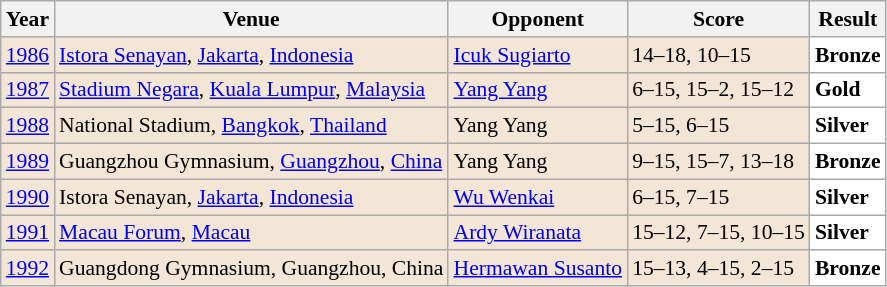<table class="sortable wikitable" style="font-size: 90%;">
<tr>
<th>Year</th>
<th>Venue</th>
<th>Opponent</th>
<th>Score</th>
<th>Result</th>
</tr>
<tr style="background:#F3E6D7">
<td align="center"><a href='#'>1986</a></td>
<td align="left"><a href='#'>Istora Senayan</a>, <a href='#'>Jakarta</a>, <a href='#'>Indonesia</a></td>
<td align="left"> <a href='#'>Icuk Sugiarto</a></td>
<td align="left">14–18, 10–15</td>
<td style="text-align:left; background:white"> <strong>Bronze</strong></td>
</tr>
<tr style="background:#F3E6D7">
<td align="center"><a href='#'>1987</a></td>
<td align="left"><a href='#'>Stadium Negara</a>, <a href='#'>Kuala Lumpur</a>, <a href='#'>Malaysia</a></td>
<td align="left"> <a href='#'>Yang Yang</a></td>
<td align="left">6–15, 15–2, 15–12</td>
<td style="text-align:left; background:white"> <strong>Gold</strong></td>
</tr>
<tr style="background:#F3E6D7">
<td align="center"><a href='#'>1988</a></td>
<td align="left">National Stadium, <a href='#'>Bangkok</a>, <a href='#'>Thailand</a></td>
<td align="left"> Yang Yang</td>
<td align="left">5–15, 6–15</td>
<td style="text-align:left; background:white"> <strong>Silver</strong></td>
</tr>
<tr style="background:#F3E6D7">
<td align="center"><a href='#'>1989</a></td>
<td align="left">Guangzhou Gymnasium, <a href='#'>Guangzhou</a>, <a href='#'>China</a></td>
<td align="left"> Yang Yang</td>
<td align="left">9–15, 15–7, 13–18</td>
<td style="text-align:left; background:white"> <strong>Bronze</strong></td>
</tr>
<tr style="background:#F3E6D7">
<td align="center"><a href='#'>1990</a></td>
<td align="left">Istora Senayan, <a href='#'>Jakarta</a>, <a href='#'>Indonesia</a></td>
<td align="left"> <a href='#'>Wu Wenkai</a></td>
<td align="left">6–15, 7–15</td>
<td style="text-align:left; background:white"> <strong>Silver</strong></td>
</tr>
<tr style="background:#F3E6D7">
<td align="center"><a href='#'>1991</a></td>
<td align="left"><a href='#'>Macau Forum</a>, <a href='#'>Macau</a></td>
<td align="left"> <a href='#'>Ardy Wiranata</a></td>
<td align="left">15–12, 7–15, 10–15</td>
<td style="text-align:left; background:white"> <strong>Silver</strong></td>
</tr>
<tr style="background:#F3E6D7">
<td align="center"><a href='#'>1992</a></td>
<td align="left">Guangdong Gymnasium, Guangzhou, China</td>
<td align="left"> <a href='#'>Hermawan Susanto</a></td>
<td align="left">15–13, 4–15, 2–15</td>
<td style="text-align:left; background:white"> <strong>Bronze</strong></td>
</tr>
</table>
